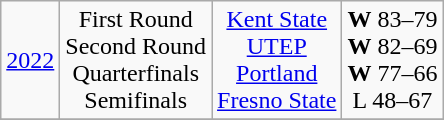<table class="wikitable">
<tr align="center">
<td><a href='#'>2022</a></td>
<td>First Round<br>Second Round<br>Quarterfinals<br>Semifinals</td>
<td><a href='#'>Kent State</a><br><a href='#'>UTEP</a><br><a href='#'>Portland</a><br><a href='#'>Fresno State</a></td>
<td><strong>W</strong> 83–79<br><strong>W</strong> 82–69<br><strong>W</strong> 77–66<br>L 48–67</td>
</tr>
<tr }>
</tr>
</table>
